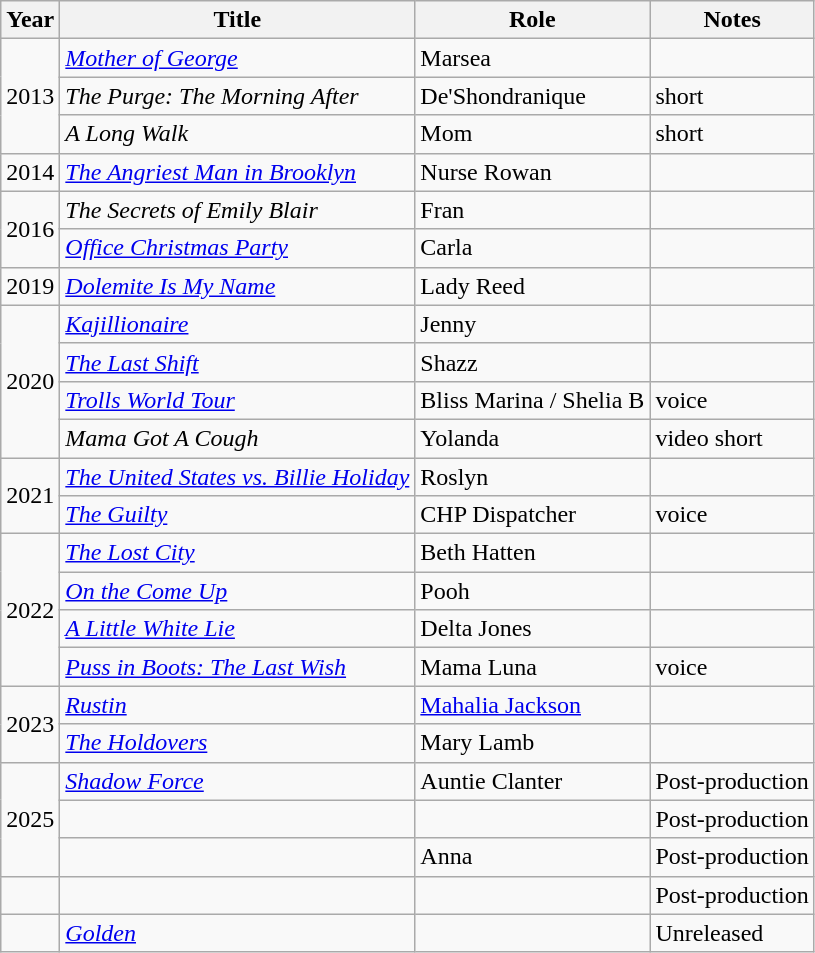<table class="wikitable sortable">
<tr>
<th scope="col">Year</th>
<th scope="col">Title</th>
<th scope="col">Role</th>
<th scope="col" class="unsortable">Notes</th>
</tr>
<tr>
<td rowspan=3>2013</td>
<td><em><a href='#'>Mother of George</a></em></td>
<td>Marsea</td>
<td></td>
</tr>
<tr>
<td><em>The Purge: The Morning After</em></td>
<td>De'Shondranique</td>
<td>short</td>
</tr>
<tr>
<td><em>A Long Walk</em></td>
<td>Mom</td>
<td>short</td>
</tr>
<tr>
<td>2014</td>
<td><em><a href='#'>The Angriest Man in Brooklyn</a></em></td>
<td>Nurse Rowan</td>
<td></td>
</tr>
<tr>
<td rowspan=2>2016</td>
<td><em>The Secrets of Emily Blair</em></td>
<td>Fran</td>
<td></td>
</tr>
<tr>
<td><em><a href='#'>Office Christmas Party</a></em></td>
<td>Carla</td>
<td></td>
</tr>
<tr>
<td>2019</td>
<td><em><a href='#'>Dolemite Is My Name</a></em></td>
<td>Lady Reed</td>
<td></td>
</tr>
<tr>
<td rowspan=4>2020</td>
<td><em><a href='#'>Kajillionaire</a></em></td>
<td>Jenny</td>
<td></td>
</tr>
<tr>
<td><em><a href='#'>The Last Shift</a></em></td>
<td>Shazz</td>
<td></td>
</tr>
<tr>
<td><em><a href='#'>Trolls World Tour</a></em></td>
<td>Bliss Marina / Shelia B</td>
<td>voice</td>
</tr>
<tr>
<td><em>Mama Got A Cough</em></td>
<td>Yolanda</td>
<td>video short</td>
</tr>
<tr>
<td rowspan=2>2021</td>
<td><em><a href='#'>The United States vs. Billie Holiday</a></em></td>
<td>Roslyn</td>
<td></td>
</tr>
<tr>
<td><em><a href='#'>The Guilty</a></em></td>
<td>CHP Dispatcher</td>
<td>voice</td>
</tr>
<tr>
<td rowspan=4>2022</td>
<td><em><a href='#'>The Lost City</a></em></td>
<td>Beth Hatten</td>
<td></td>
</tr>
<tr>
<td><em><a href='#'>On the Come Up</a></em></td>
<td>Pooh</td>
<td></td>
</tr>
<tr>
<td><em><a href='#'>A Little White Lie</a></em></td>
<td>Delta Jones</td>
<td></td>
</tr>
<tr>
<td><em><a href='#'>Puss in Boots: The Last Wish</a></em></td>
<td>Mama Luna</td>
<td>voice</td>
</tr>
<tr>
<td rowspan=2>2023</td>
<td><em><a href='#'>Rustin</a></em></td>
<td><a href='#'>Mahalia Jackson</a></td>
<td></td>
</tr>
<tr>
<td><em><a href='#'>The Holdovers</a></em></td>
<td>Mary Lamb</td>
<td></td>
</tr>
<tr>
<td rowspan=3>2025</td>
<td><em><a href='#'>Shadow Force</a></em></td>
<td>Auntie Clanter</td>
<td>Post-production</td>
</tr>
<tr>
<td></td>
<td></td>
<td>Post-production</td>
</tr>
<tr>
<td></td>
<td>Anna</td>
<td>Post-production</td>
</tr>
<tr>
<td></td>
<td></td>
<td></td>
<td>Post-production</td>
</tr>
<tr>
<td></td>
<td><em><a href='#'>Golden</a></em></td>
<td></td>
<td>Unreleased</td>
</tr>
</table>
